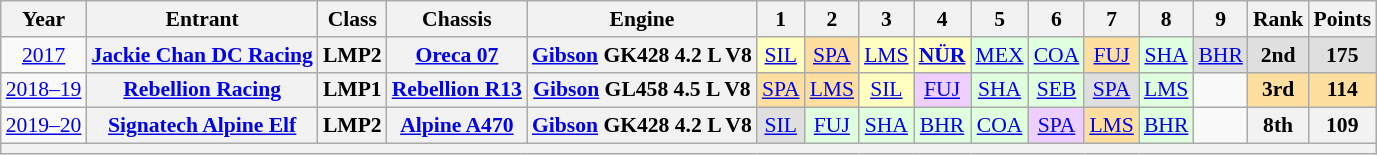<table class="wikitable" style="text-align:center; font-size:90%">
<tr>
<th>Year</th>
<th>Entrant</th>
<th>Class</th>
<th>Chassis</th>
<th>Engine</th>
<th>1</th>
<th>2</th>
<th>3</th>
<th>4</th>
<th>5</th>
<th>6</th>
<th>7</th>
<th>8</th>
<th>9</th>
<th>Rank</th>
<th>Points</th>
</tr>
<tr>
<td><a href='#'>2017</a></td>
<th><a href='#'>Jackie Chan DC Racing</a></th>
<th>LMP2</th>
<th><a href='#'>Oreca 07</a></th>
<th><a href='#'>Gibson</a> GK428 4.2 L V8</th>
<td style="background:#FFFFBF;"><a href='#'>SIL</a><br></td>
<td style="background:#FFDF9F;"><a href='#'>SPA</a><br></td>
<td style="background:#FFFFBF;"><a href='#'>LMS</a><br></td>
<td style="background:#FFFFBF;"><strong><a href='#'>NÜR</a></strong><br></td>
<td style="background:#DFFFDF;"><a href='#'>MEX</a><br></td>
<td style="background:#DFFFDF;"><a href='#'>COA</a><br></td>
<td style="background:#FFDF9F;"><a href='#'>FUJ</a><br></td>
<td style="background:#DFFFDF;"><a href='#'>SHA</a><br></td>
<td style="background:#DFDFDF;"><a href='#'>BHR</a><br></td>
<th style="background:#DFDFDF;">2nd</th>
<th style="background:#DFDFDF;">175</th>
</tr>
<tr>
<td><a href='#'>2018–19</a></td>
<th><a href='#'>Rebellion Racing</a></th>
<th>LMP1</th>
<th><a href='#'>Rebellion R13</a></th>
<th><a href='#'>Gibson</a> GL458 4.5 L V8</th>
<td style="background:#FFDF9F;"><a href='#'>SPA</a><br></td>
<td style="background:#FFDF9F;"><a href='#'>LMS</a><br></td>
<td style="background:#FFFFBF;"><a href='#'>SIL</a><br></td>
<td style="background:#EFCFFF;"><a href='#'>FUJ</a><br></td>
<td style="background:#DFFFDF;"><a href='#'>SHA</a><br></td>
<td style="background:#DFFFDF;"><a href='#'>SEB</a><br></td>
<td style="background:#DFDFDF;"><a href='#'>SPA</a><br></td>
<td style="background:#DFFFDF;"><a href='#'>LMS</a><br></td>
<td></td>
<th style="background:#FFDF9F;">3rd</th>
<th style="background:#FFDF9F;">114</th>
</tr>
<tr>
<td><a href='#'>2019–20</a></td>
<th><a href='#'>Signatech Alpine Elf</a></th>
<th>LMP2</th>
<th><a href='#'>Alpine A470</a></th>
<th><a href='#'>Gibson</a> GK428 4.2 L V8</th>
<td style="background:#DFDFDF;"><a href='#'>SIL</a><br></td>
<td style="background:#DFFFDF;"><a href='#'>FUJ</a><br></td>
<td style="background:#DFFFDF;"><a href='#'>SHA</a><br></td>
<td style="background:#DFFFDF;"><a href='#'>BHR</a><br></td>
<td style="background:#DFFFDF;"><a href='#'>COA</a><br></td>
<td style="background:#EFCFFF;"><a href='#'>SPA</a><br></td>
<td style="background:#FFDF9F;"><a href='#'>LMS</a><br></td>
<td style="background:#DFFFDF;"><a href='#'>BHR</a><br></td>
<td></td>
<th>8th</th>
<th>109</th>
</tr>
<tr>
<th colspan="16"></th>
</tr>
</table>
